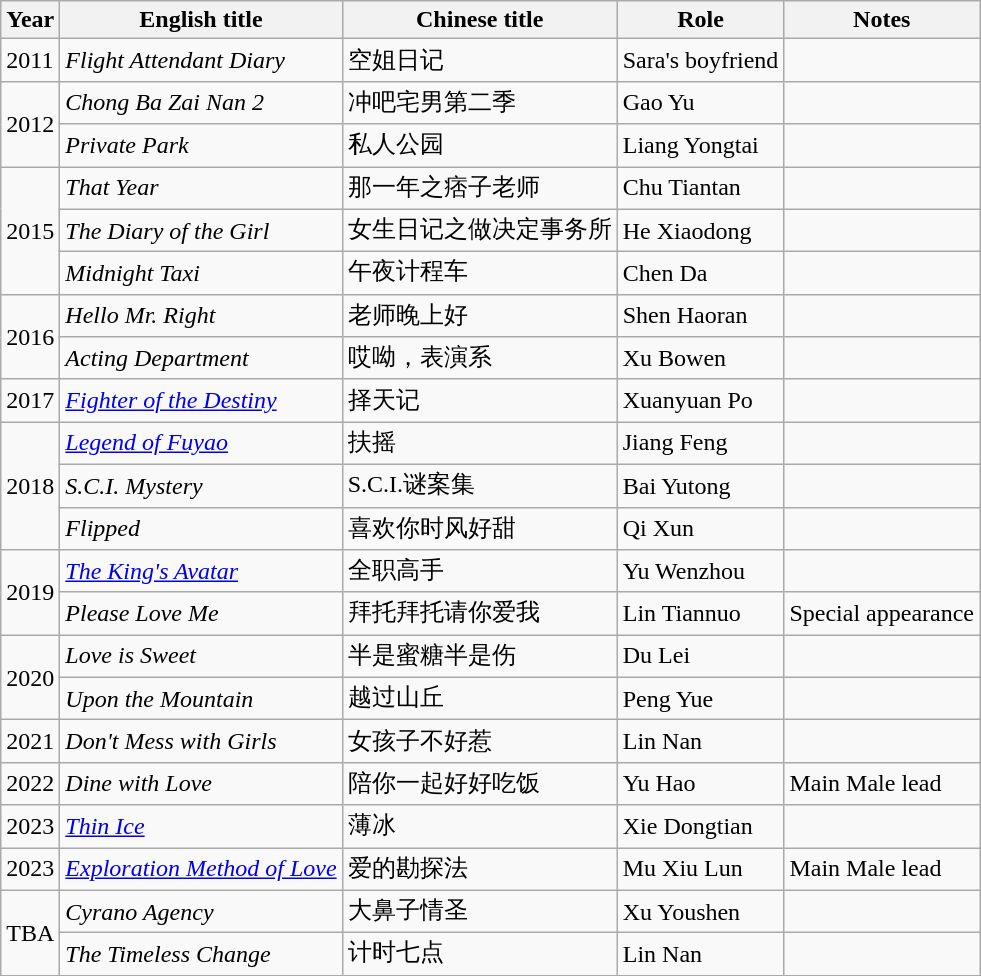<table class="wikitable">
<tr>
<th>Year</th>
<th>English title</th>
<th>Chinese title</th>
<th>Role</th>
<th>Notes</th>
</tr>
<tr>
<td>2011</td>
<td><em>Flight Attendant Diary</em></td>
<td>空姐日记</td>
<td>Sara's boyfriend</td>
<td></td>
</tr>
<tr>
<td rowspan=2>2012</td>
<td><em>Chong Ba Zai Nan 2</em></td>
<td>冲吧宅男第二季</td>
<td>Gao Yu</td>
<td></td>
</tr>
<tr>
<td><em>Private Park</em></td>
<td>私人公园</td>
<td>Liang Yongtai</td>
<td></td>
</tr>
<tr>
<td rowspan=3>2015</td>
<td><em>That Year</em></td>
<td>那一年之痞子老师</td>
<td>Chu Tiantan</td>
<td></td>
</tr>
<tr>
<td><em>The Diary of the Girl</em></td>
<td>女生日记之做决定事务所</td>
<td>He Xiaodong</td>
<td></td>
</tr>
<tr>
<td><em>Midnight Taxi </em></td>
<td>午夜计程车</td>
<td>Chen Da</td>
<td></td>
</tr>
<tr>
<td rowspan=2>2016</td>
<td><em>Hello Mr. Right</em></td>
<td>老师晚上好</td>
<td>Shen Haoran</td>
<td></td>
</tr>
<tr>
<td><em>Acting Department</em></td>
<td>哎呦，表演系</td>
<td>Xu Bowen</td>
<td></td>
</tr>
<tr>
<td>2017</td>
<td><em><a href='#'>Fighter of the Destiny</a></em></td>
<td>择天记</td>
<td>Xuanyuan Po</td>
<td></td>
</tr>
<tr>
<td rowspan=3>2018</td>
<td><em><a href='#'>Legend of Fuyao</a></em></td>
<td>扶摇</td>
<td>Jiang Feng</td>
<td></td>
</tr>
<tr>
<td><em>S.C.I. Mystery</em></td>
<td>S.C.I.谜案集</td>
<td>Bai Yutong</td>
<td></td>
</tr>
<tr>
<td><em>Flipped</em></td>
<td>喜欢你时风好甜</td>
<td>Qi Xun</td>
<td></td>
</tr>
<tr>
<td rowspan=2>2019</td>
<td><em><a href='#'>The King's Avatar</a></em></td>
<td>全职高手</td>
<td>Yu Wenzhou</td>
<td></td>
</tr>
<tr>
<td><em>Please Love Me</em></td>
<td>拜托拜托请你爱我</td>
<td>Lin Tiannuo</td>
<td>Special appearance</td>
</tr>
<tr>
<td rowspan="2">2020</td>
<td><em>Love is Sweet</em></td>
<td>半是蜜糖半是伤</td>
<td>Du Lei</td>
<td></td>
</tr>
<tr>
<td><em>Upon the Mountain</em></td>
<td>越过山丘</td>
<td>Peng Yue</td>
<td></td>
</tr>
<tr>
<td>2021</td>
<td><em>Don't Mess with Girls</em></td>
<td>女孩子不好惹</td>
<td>Lin Nan</td>
<td></td>
</tr>
<tr>
<td>2022</td>
<td><em>Dine with Love</em></td>
<td>陪你一起好好吃饭</td>
<td>Yu Hao</td>
<td>Main Male lead</td>
</tr>
<tr>
<td>2023</td>
<td><em><a href='#'>Thin Ice</a></em></td>
<td>薄冰</td>
<td>Xie Dongtian</td>
<td></td>
</tr>
<tr>
<td>2023</td>
<td><em><a href='#'>Exploration Method of Love</a></em></td>
<td>爱的勘探法</td>
<td>Mu Xiu Lun</td>
<td>Main Male lead</td>
</tr>
<tr>
<td rowspan="4">TBA</td>
<td><em>Cyrano Agency</em></td>
<td>大鼻子情圣</td>
<td>Xu Youshen</td>
<td></td>
</tr>
<tr>
<td><em>The Timeless Change</em></td>
<td>计时七点</td>
<td>Lin Nan</td>
<td></td>
</tr>
</table>
